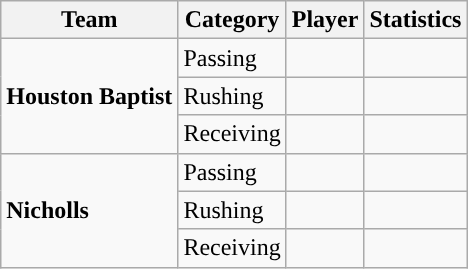<table class="wikitable" style="float: left;">
<tr>
<th>Team</th>
<th>Category</th>
<th>Player</th>
<th>Statistics</th>
</tr>
<tr>
<td rowspan=3><strong>Houston Baptist</strong></td>
<td>Passing</td>
<td> </td>
<td> </td>
</tr>
<tr>
<td>Rushing</td>
<td> </td>
<td> </td>
</tr>
<tr>
<td>Receiving</td>
<td> </td>
<td> </td>
</tr>
<tr>
<td rowspan=3><strong>Nicholls</strong></td>
<td>Passing</td>
<td> </td>
<td> </td>
</tr>
<tr>
<td>Rushing</td>
<td> </td>
<td> </td>
</tr>
<tr>
<td>Receiving</td>
<td> </td>
<td> </td>
</tr>
</table>
